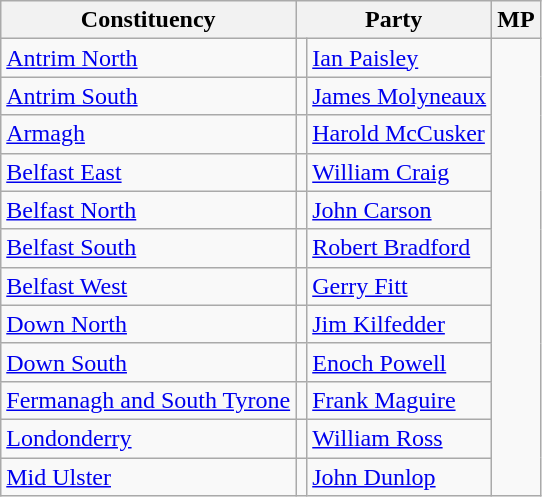<table class=wikitable>
<tr>
<th>Constituency</th>
<th colspan=2>Party</th>
<th>MP</th>
</tr>
<tr>
<td><a href='#'>Antrim North</a></td>
<td></td>
<td><a href='#'>Ian Paisley</a></td>
</tr>
<tr>
<td><a href='#'>Antrim South</a></td>
<td></td>
<td><a href='#'>James Molyneaux</a></td>
</tr>
<tr>
<td><a href='#'>Armagh</a></td>
<td></td>
<td><a href='#'>Harold McCusker</a></td>
</tr>
<tr>
<td><a href='#'>Belfast East</a></td>
<td></td>
<td><a href='#'>William Craig</a></td>
</tr>
<tr>
<td><a href='#'>Belfast North</a></td>
<td></td>
<td><a href='#'>John Carson</a></td>
</tr>
<tr>
<td><a href='#'>Belfast South</a></td>
<td></td>
<td><a href='#'>Robert Bradford</a></td>
</tr>
<tr>
<td><a href='#'>Belfast West</a></td>
<td></td>
<td><a href='#'>Gerry Fitt</a></td>
</tr>
<tr>
<td><a href='#'>Down North</a></td>
<td></td>
<td><a href='#'>Jim Kilfedder</a></td>
</tr>
<tr>
<td><a href='#'>Down South</a></td>
<td></td>
<td><a href='#'>Enoch Powell</a></td>
</tr>
<tr>
<td><a href='#'>Fermanagh and South Tyrone</a></td>
<td></td>
<td><a href='#'>Frank Maguire</a></td>
</tr>
<tr>
<td><a href='#'>Londonderry</a></td>
<td></td>
<td><a href='#'>William Ross</a></td>
</tr>
<tr>
<td><a href='#'>Mid Ulster</a></td>
<td></td>
<td><a href='#'>John Dunlop</a></td>
</tr>
</table>
